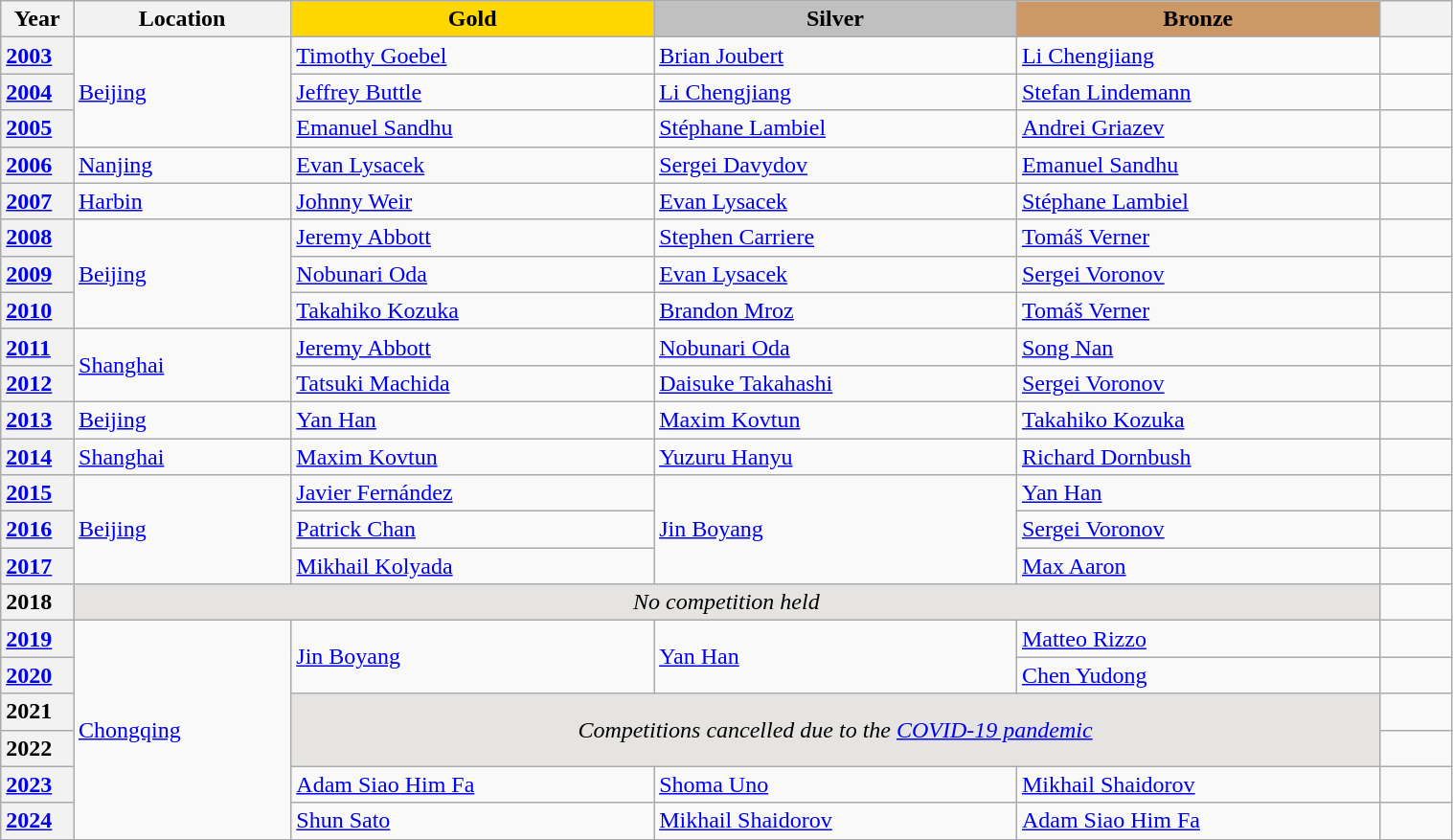<table class="wikitable unsortable" style="text-align:left; width:80%">
<tr>
<th scope="col" style="text-align:center; width:5%">Year</th>
<th scope="col" style="text-align:center; width:15%">Location</th>
<th scope="col" style="text-align:center; width:25%; background:gold">Gold</th>
<th scope="col" style="text-align:center; width:25%; background:silver">Silver</th>
<th scope="col" style="text-align:center; width:25%; background:#c96">Bronze</th>
<th scope="col" style="text-align:center; width:5%"></th>
</tr>
<tr>
<th scope="row" style="text-align:left"><a href='#'>2003</a></th>
<td rowspan="3"><a href='#'>Beijing</a></td>
<td> <a href='#'>Timothy Goebel</a></td>
<td> <a href='#'>Brian Joubert</a></td>
<td> <a href='#'>Li Chengjiang</a></td>
<td></td>
</tr>
<tr>
<th scope="row" style="text-align:left"><a href='#'>2004</a></th>
<td> <a href='#'>Jeffrey Buttle</a></td>
<td> <a href='#'>Li Chengjiang</a></td>
<td> <a href='#'>Stefan Lindemann</a></td>
<td></td>
</tr>
<tr>
<th scope="row" style="text-align:left"><a href='#'>2005</a></th>
<td> <a href='#'>Emanuel Sandhu</a></td>
<td> <a href='#'>Stéphane Lambiel</a></td>
<td> <a href='#'>Andrei Griazev</a></td>
<td></td>
</tr>
<tr>
<th scope="row" style="text-align:left"><a href='#'>2006</a></th>
<td><a href='#'>Nanjing</a></td>
<td> <a href='#'>Evan Lysacek</a></td>
<td> <a href='#'>Sergei Davydov</a></td>
<td> <a href='#'>Emanuel Sandhu</a></td>
<td></td>
</tr>
<tr>
<th scope="row" style="text-align:left"><a href='#'>2007</a></th>
<td><a href='#'>Harbin</a></td>
<td> <a href='#'>Johnny Weir</a></td>
<td> <a href='#'>Evan Lysacek</a></td>
<td> <a href='#'>Stéphane Lambiel</a></td>
<td></td>
</tr>
<tr>
<th scope="row" style="text-align:left"><a href='#'>2008</a></th>
<td rowspan="3"><a href='#'>Beijing</a></td>
<td> <a href='#'>Jeremy Abbott</a></td>
<td> <a href='#'>Stephen Carriere</a></td>
<td> <a href='#'>Tomáš Verner</a></td>
<td></td>
</tr>
<tr>
<th scope="row" style="text-align:left"><a href='#'>2009</a></th>
<td> <a href='#'>Nobunari Oda</a></td>
<td> <a href='#'>Evan Lysacek</a></td>
<td> <a href='#'>Sergei Voronov</a></td>
<td></td>
</tr>
<tr>
<th scope="row" style="text-align:left"><a href='#'>2010</a></th>
<td> <a href='#'>Takahiko Kozuka</a></td>
<td> <a href='#'>Brandon Mroz</a></td>
<td> <a href='#'>Tomáš Verner</a></td>
<td></td>
</tr>
<tr>
<th scope="row" style="text-align:left"><a href='#'>2011</a></th>
<td rowspan="2"><a href='#'>Shanghai</a></td>
<td> <a href='#'>Jeremy Abbott</a></td>
<td> <a href='#'>Nobunari Oda</a></td>
<td> <a href='#'>Song Nan</a></td>
<td></td>
</tr>
<tr>
<th scope="row" style="text-align:left"><a href='#'>2012</a></th>
<td> <a href='#'>Tatsuki Machida</a></td>
<td> <a href='#'>Daisuke Takahashi</a></td>
<td> <a href='#'>Sergei Voronov</a></td>
<td></td>
</tr>
<tr>
<th scope="row" style="text-align:left"><a href='#'>2013</a></th>
<td><a href='#'>Beijing</a></td>
<td> <a href='#'>Yan Han</a></td>
<td> <a href='#'>Maxim Kovtun</a></td>
<td> <a href='#'>Takahiko Kozuka</a></td>
<td></td>
</tr>
<tr>
<th scope="row" style="text-align:left"><a href='#'>2014</a></th>
<td><a href='#'>Shanghai</a></td>
<td> <a href='#'>Maxim Kovtun</a></td>
<td> <a href='#'>Yuzuru Hanyu</a></td>
<td> <a href='#'>Richard Dornbush</a></td>
<td></td>
</tr>
<tr>
<th scope="row" style="text-align:left"><a href='#'>2015</a></th>
<td rowspan="3"><a href='#'>Beijing</a></td>
<td> <a href='#'>Javier Fernández</a></td>
<td rowspan="3"> <a href='#'>Jin Boyang</a></td>
<td> <a href='#'>Yan Han</a></td>
<td></td>
</tr>
<tr>
<th scope="row" style="text-align:left"><a href='#'>2016</a></th>
<td> <a href='#'>Patrick Chan</a></td>
<td> <a href='#'>Sergei Voronov</a></td>
<td></td>
</tr>
<tr>
<th scope="row" style="text-align:left"><a href='#'>2017</a></th>
<td> <a href='#'>Mikhail Kolyada</a></td>
<td> <a href='#'>Max Aaron</a></td>
<td></td>
</tr>
<tr>
<th scope="row" style="text-align:left">2018</th>
<td colspan="4" align="center" bgcolor="e5e4e2"><em>No competition held</em></td>
<td></td>
</tr>
<tr>
<th scope="row" style="text-align:left"><a href='#'>2019</a></th>
<td rowspan="6"><a href='#'>Chongqing</a></td>
<td rowspan="2"> <a href='#'>Jin Boyang</a></td>
<td rowspan="2"> <a href='#'>Yan Han</a></td>
<td> <a href='#'>Matteo Rizzo</a></td>
<td></td>
</tr>
<tr>
<th scope="row" style="text-align:left"><a href='#'>2020</a></th>
<td> <a href='#'>Chen Yudong</a></td>
<td></td>
</tr>
<tr>
<th scope="row" style="text-align:left">2021</th>
<td colspan="3" rowspan="2" bgcolor="e5e4e2" align="center"><em>Competitions cancelled due to the <a href='#'>COVID-19 pandemic</a></em></td>
<td></td>
</tr>
<tr>
<th scope="row" style="text-align:left">2022</th>
<td></td>
</tr>
<tr>
<th scope="row" style="text-align:left"><a href='#'>2023</a></th>
<td> <a href='#'>Adam Siao Him Fa</a></td>
<td> <a href='#'>Shoma Uno</a></td>
<td> <a href='#'>Mikhail Shaidorov</a></td>
<td></td>
</tr>
<tr>
<th scope="row" style="text-align:left"><a href='#'>2024</a></th>
<td> <a href='#'>Shun Sato</a></td>
<td> <a href='#'>Mikhail Shaidorov</a></td>
<td> <a href='#'>Adam Siao Him Fa</a></td>
<td></td>
</tr>
</table>
